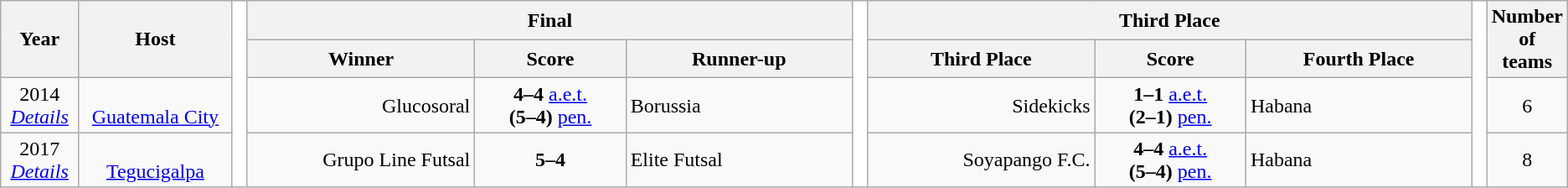<table class="wikitable" style="text-align:center">
<tr>
<th rowspan="2" style="width:5%;">Year</th>
<th rowspan="2" style="width:10%;">Host</th>
<th rowspan="4" style="width:1%; background:#fff;"></th>
<th colspan=3>Final</th>
<th rowspan="4" style="width:1%; background:#fff;"></th>
<th colspan=3>Third Place</th>
<th rowspan="4" style="width:1%; background:#fff;"></th>
<th rowspan="2" style="width:10%;">Number of teams</th>
</tr>
<tr>
<th width=15%>Winner</th>
<th width=10%>Score</th>
<th width=15%>Runner-up</th>
<th width=15%>Third Place</th>
<th width=10%>Score</th>
<th width=15%>Fourth Place</th>
</tr>
<tr>
<td>2014 <br><a href='#'><em>Details</em></a></td>
<td> <br> <a href='#'>Guatemala City</a></td>
<td align=right>Glucosoral </td>
<td><strong>4–4</strong> <a href='#'>a.e.t.</a><br><strong>(5–4)</strong> <a href='#'>pen.</a></td>
<td align=left> Borussia</td>
<td align=right>Sidekicks </td>
<td><strong>1–1</strong> <a href='#'>a.e.t.</a><br><strong>(2–1)</strong> <a href='#'>pen.</a></td>
<td align=left> Habana</td>
<td>6</td>
</tr>
<tr>
<td>2017<br><a href='#'><em>Details</em></a></td>
<td> <br> <a href='#'>Tegucigalpa</a></td>
<td align=right>Grupo Line Futsal </td>
<td><strong>5–4</strong></td>
<td align=left> Elite Futsal</td>
<td align=right>Soyapango F.C. </td>
<td><strong>4–4</strong> <a href='#'>a.e.t.</a><br><strong>(5–4)</strong> <a href='#'>pen.</a></td>
<td align=left> Habana</td>
<td>8</td>
</tr>
</table>
